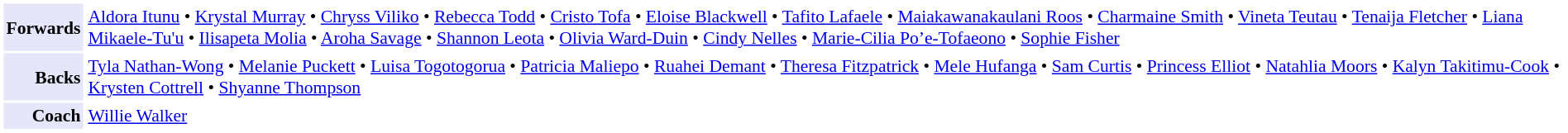<table cellpadding="2" style="border: 1px solid white; font-size:90%;">
<tr>
<td style="text-align:right;" bgcolor="lavender"><strong>Forwards</strong></td>
<td style="text-align:left;"><a href='#'>Aldora Itunu</a> • <a href='#'>Krystal Murray</a> • <a href='#'>Chryss Viliko</a> • <a href='#'>Rebecca Todd</a> • <a href='#'>Cristo Tofa</a> • <a href='#'>Eloise Blackwell</a> • <a href='#'>Tafito Lafaele</a> • <a href='#'>Maiakawanakaulani Roos</a> • <a href='#'>Charmaine Smith</a> • <a href='#'>Vineta Teutau</a> • <a href='#'>Tenaija Fletcher</a> • <a href='#'>Liana Mikaele-Tu'u</a> • <a href='#'>Ilisapeta Molia</a> • <a href='#'>Aroha Savage</a> • <a href='#'>Shannon Leota</a> • <a href='#'>Olivia Ward-Duin</a>  • <a href='#'>Cindy Nelles</a> • <a href='#'>Marie-Cilia Po’e-Tofaeono</a> • <a href='#'>Sophie Fisher</a></td>
</tr>
<tr>
<td style="text-align:right;" bgcolor="lavender"><strong>Backs</strong></td>
<td style="text-align:left;"><a href='#'>Tyla Nathan-Wong</a> • <a href='#'>Melanie Puckett</a> • <a href='#'>Luisa Togotogorua</a> • <a href='#'>Patricia Maliepo</a> • <a href='#'>Ruahei Demant</a> • <a href='#'>Theresa Fitzpatrick</a> • <a href='#'>Mele Hufanga</a> • <a href='#'>Sam Curtis</a> • <a href='#'>Princess Elliot</a> • <a href='#'>Natahlia Moors</a> • <a href='#'>Kalyn Takitimu-Cook</a> • <a href='#'>Krysten Cottrell</a> • <a href='#'>Shyanne Thompson</a></td>
</tr>
<tr>
<td style="text-align:right;" bgcolor="lavender"><strong>Coach</strong></td>
<td style="text-align:left;"><a href='#'>Willie Walker</a></td>
</tr>
</table>
